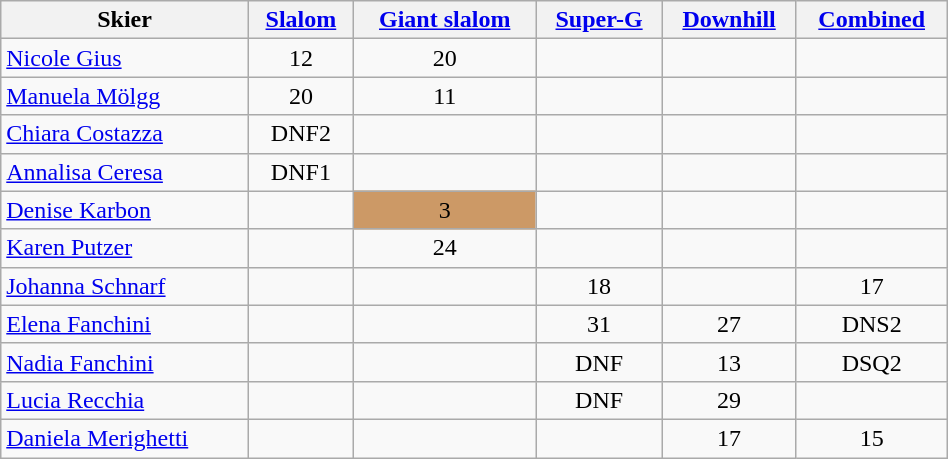<table class="wikitable" width=50% style="font-size:100%; text-align:center;">
<tr>
<th>Skier</th>
<th><a href='#'>Slalom</a></th>
<th><a href='#'>Giant slalom</a></th>
<th><a href='#'>Super-G</a></th>
<th><a href='#'>Downhill</a></th>
<th><a href='#'>Combined</a></th>
</tr>
<tr>
<td align=left><a href='#'>Nicole Gius</a></td>
<td>12</td>
<td>20</td>
<td></td>
<td></td>
<td></td>
</tr>
<tr>
<td align=left><a href='#'>Manuela Mölgg</a></td>
<td>20</td>
<td>11</td>
<td></td>
<td></td>
<td></td>
</tr>
<tr>
<td align=left><a href='#'>Chiara Costazza</a></td>
<td>DNF2</td>
<td></td>
<td></td>
<td></td>
<td></td>
</tr>
<tr>
<td align=left><a href='#'>Annalisa Ceresa</a></td>
<td>DNF1</td>
<td></td>
<td></td>
<td></td>
<td></td>
</tr>
<tr>
<td align=left><a href='#'>Denise Karbon</a></td>
<td></td>
<td bgcolor=cc9966>3</td>
<td></td>
<td></td>
<td></td>
</tr>
<tr>
<td align=left><a href='#'>Karen Putzer</a></td>
<td></td>
<td>24</td>
<td></td>
<td></td>
<td></td>
</tr>
<tr>
<td align=left><a href='#'>Johanna Schnarf</a></td>
<td></td>
<td></td>
<td>18</td>
<td></td>
<td>17</td>
</tr>
<tr>
<td align=left><a href='#'>Elena Fanchini</a></td>
<td></td>
<td></td>
<td>31</td>
<td>27</td>
<td>DNS2</td>
</tr>
<tr>
<td align=left><a href='#'>Nadia Fanchini</a></td>
<td></td>
<td></td>
<td>DNF</td>
<td>13</td>
<td>DSQ2</td>
</tr>
<tr>
<td align=left><a href='#'>Lucia Recchia</a></td>
<td></td>
<td></td>
<td>DNF</td>
<td>29</td>
<td></td>
</tr>
<tr>
<td align=left><a href='#'>Daniela Merighetti</a></td>
<td></td>
<td></td>
<td></td>
<td>17</td>
<td>15</td>
</tr>
</table>
